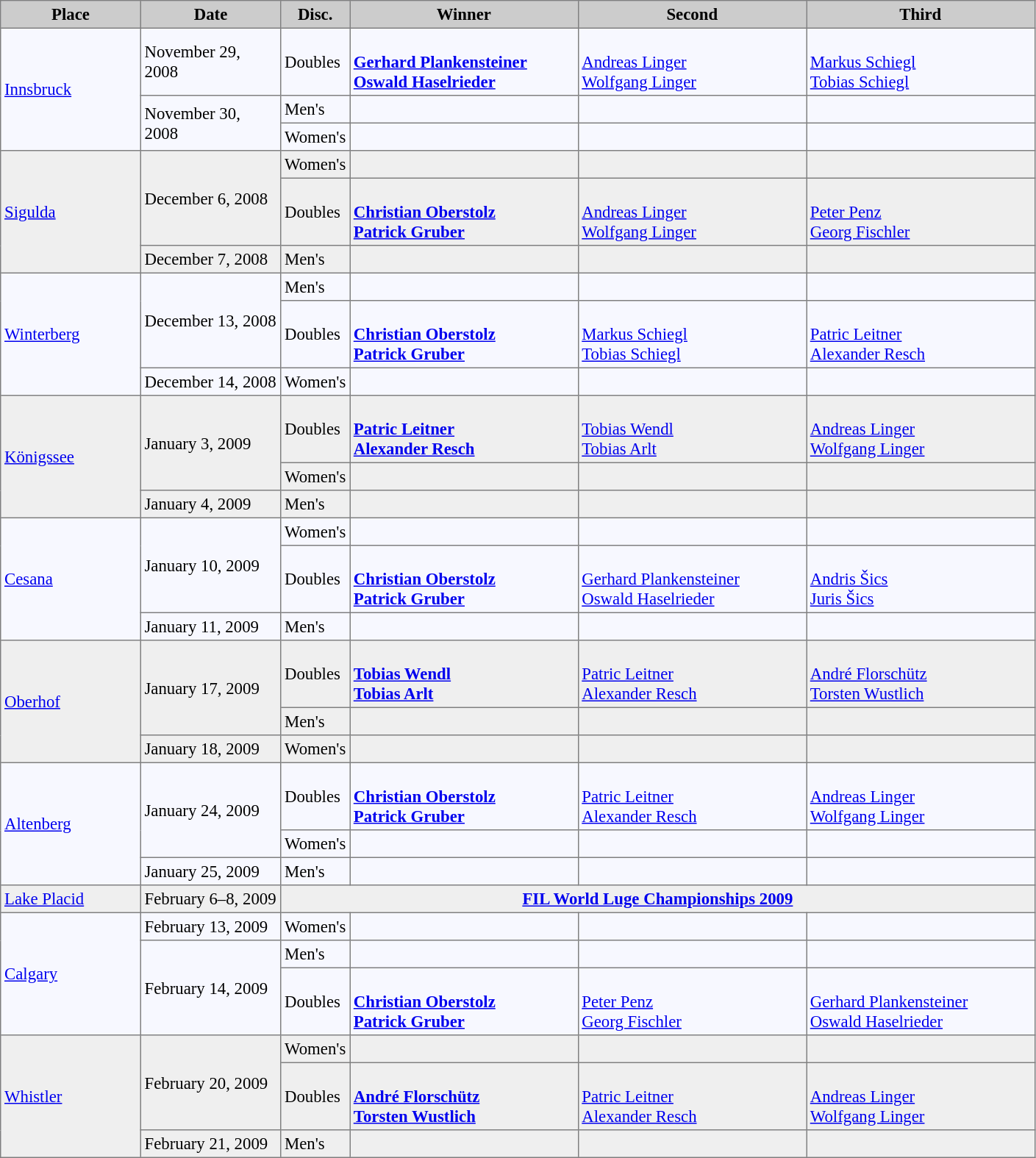<table bgcolor="#f7f8ff" cellpadding="3" cellspacing="0" border="1" style="font-size: 95%; border: gray solid 1px; border-collapse: collapse">
<tr bgcolor="#CCCCCC">
<td align="center" width="120"><strong>Place</strong></td>
<td align="center" width="120"><strong>Date</strong></td>
<td align="center" width="50"><strong>Disc.</strong></td>
<td align="center" width="200"><strong>Winner</strong></td>
<td align="center" width="200"><strong>Second</strong></td>
<td align="center" width="200"><strong>Third</strong></td>
</tr>
<tr align="left">
<td rowspan="3"> <a href='#'>Innsbruck</a></td>
<td>November 29, 2008</td>
<td>Doubles</td>
<td><strong><br> <a href='#'>Gerhard Plankensteiner</a><br> <a href='#'>Oswald Haselrieder</a></strong></td>
<td> <br> <a href='#'>Andreas Linger</a> <br> <a href='#'>Wolfgang Linger</a></td>
<td><br><a href='#'>Markus Schiegl</a> <br> <a href='#'>Tobias Schiegl</a></td>
</tr>
<tr align="left">
<td rowspan="2">November 30, 2008</td>
<td>Men's</td>
<td><strong> </strong></td>
<td></td>
<td></td>
</tr>
<tr align="left">
<td>Women's</td>
<td><strong> </strong></td>
<td></td>
<td></td>
</tr>
<tr align="left" bgcolor="#EFEFEF">
<td rowspan="3"> <a href='#'>Sigulda</a></td>
<td rowspan="2">December 6, 2008</td>
<td>Women's</td>
<td><strong> </strong></td>
<td></td>
<td></td>
</tr>
<tr align="left" bgcolor="#EFEFEF">
<td>Doubles</td>
<td><strong><br> <a href='#'>Christian Oberstolz</a><br> <a href='#'>Patrick Gruber</a></strong></td>
<td> <br> <a href='#'>Andreas Linger</a> <br> <a href='#'>Wolfgang Linger</a></td>
<td> <br> <a href='#'>Peter Penz</a> <br> <a href='#'>Georg Fischler</a></td>
</tr>
<tr align="left" bgcolor="#EFEFEF">
<td>December 7, 2008</td>
<td>Men's</td>
<td><strong></strong></td>
<td></td>
<td></td>
</tr>
<tr align="left">
<td rowspan="3"> <a href='#'>Winterberg</a></td>
<td rowspan="2">December 13, 2008</td>
<td>Men's</td>
<td><strong></strong></td>
<td></td>
<td></td>
</tr>
<tr align="left">
<td>Doubles</td>
<td><strong><br> <a href='#'>Christian Oberstolz</a><br> <a href='#'>Patrick Gruber</a></strong></td>
<td><br><a href='#'>Markus Schiegl</a> <br> <a href='#'>Tobias Schiegl</a></td>
<td><br><a href='#'>Patric Leitner</a> <br> <a href='#'>Alexander Resch</a></td>
</tr>
<tr align="left">
<td>December 14, 2008</td>
<td>Women's</td>
<td><strong></strong></td>
<td></td>
<td></td>
</tr>
<tr align="left" bgcolor="#EFEFEF">
<td rowspan="3"> <a href='#'>Königssee</a></td>
<td rowspan="2">January 3, 2009</td>
<td>Doubles</td>
<td><strong><br><a href='#'>Patric Leitner</a> <br> <a href='#'>Alexander Resch</a></strong></td>
<td><br><a href='#'>Tobias Wendl</a> <br> <a href='#'>Tobias Arlt</a></td>
<td> <br> <a href='#'>Andreas Linger</a> <br> <a href='#'>Wolfgang Linger</a></td>
</tr>
<tr align="left" bgcolor="#EFEFEF">
<td>Women's</td>
<td><strong></strong></td>
<td></td>
<td></td>
</tr>
<tr align="left" bgcolor="#EFEFEF">
<td>January 4, 2009</td>
<td>Men's</td>
<td><strong></strong></td>
<td></td>
<td></td>
</tr>
<tr align="left">
<td rowspan="3"> <a href='#'>Cesana</a></td>
<td rowspan="2">January 10, 2009</td>
<td>Women's</td>
<td><strong></strong></td>
<td></td>
<td></td>
</tr>
<tr align="left">
<td>Doubles</td>
<td><strong><br> <a href='#'>Christian Oberstolz</a><br> <a href='#'>Patrick Gruber</a></strong></td>
<td><br> <a href='#'>Gerhard Plankensteiner</a><br> <a href='#'>Oswald Haselrieder</a></td>
<td><br>   <a href='#'>Andris Šics</a>  <br> <a href='#'>Juris Šics</a></td>
</tr>
<tr align="left">
<td>January 11, 2009</td>
<td>Men's</td>
<td><strong></strong></td>
<td></td>
<td></td>
</tr>
<tr align="left" bgcolor="#EFEFEF">
<td rowspan="3"> <a href='#'>Oberhof</a></td>
<td rowspan="2">January 17, 2009</td>
<td>Doubles</td>
<td><strong><br><a href='#'>Tobias Wendl</a> <br> <a href='#'>Tobias Arlt</a></strong></td>
<td><br><a href='#'>Patric Leitner</a> <br> <a href='#'>Alexander Resch</a></td>
<td><br><a href='#'>André Florschütz</a> <br> <a href='#'>Torsten Wustlich</a></td>
</tr>
<tr align="left" bgcolor="#EFEFEF">
<td>Men's</td>
<td><strong></strong></td>
<td></td>
<td></td>
</tr>
<tr align="left" bgcolor="#EFEFEF">
<td>January 18, 2009</td>
<td>Women's</td>
<td><strong></strong></td>
<td></td>
<td></td>
</tr>
<tr align="left">
<td rowspan="3"> <a href='#'>Altenberg</a></td>
<td rowspan="2">January 24, 2009</td>
<td>Doubles</td>
<td><strong><br> <a href='#'>Christian Oberstolz</a><br> <a href='#'>Patrick Gruber</a></strong></td>
<td><br><a href='#'>Patric Leitner</a> <br> <a href='#'>Alexander Resch</a></td>
<td> <br> <a href='#'>Andreas Linger</a> <br> <a href='#'>Wolfgang Linger</a></td>
</tr>
<tr align="left">
<td>Women's</td>
<td><strong></strong></td>
<td></td>
<td></td>
</tr>
<tr align="left">
<td>January 25, 2009</td>
<td>Men's</td>
<td><strong></strong></td>
<td></td>
<td></td>
</tr>
<tr bgcolor="#EFEFEF">
<td> <a href='#'>Lake Placid</a></td>
<td>February 6–8, 2009</td>
<td align="center" colspan="4"><strong><a href='#'>FIL World Luge Championships 2009</a></strong></td>
</tr>
<tr align="left">
<td rowspan="3"> <a href='#'>Calgary</a></td>
<td>February 13, 2009</td>
<td>Women's</td>
<td><strong></strong></td>
<td></td>
<td></td>
</tr>
<tr align="left">
<td rowspan="2">February 14, 2009</td>
<td>Men's</td>
<td><strong></strong></td>
<td></td>
<td></td>
</tr>
<tr align="left">
<td>Doubles</td>
<td><strong><br> <a href='#'>Christian Oberstolz</a><br> <a href='#'>Patrick Gruber</a></strong></td>
<td> <br> <a href='#'>Peter Penz</a> <br> <a href='#'>Georg Fischler</a></td>
<td><br> <a href='#'>Gerhard Plankensteiner</a><br> <a href='#'>Oswald Haselrieder</a></td>
</tr>
<tr align="left"  bgcolor="#EFEFEF">
<td rowspan="3"> <a href='#'>Whistler</a></td>
<td rowspan="2">February 20, 2009</td>
<td>Women's</td>
<td><strong></strong></td>
<td></td>
<td></td>
</tr>
<tr align="left"  bgcolor="#EFEFEF">
<td>Doubles</td>
<td><strong><br><a href='#'>André Florschütz</a> <br> <a href='#'>Torsten Wustlich</a></strong></td>
<td><br><a href='#'>Patric Leitner</a> <br> <a href='#'>Alexander Resch</a></td>
<td> <br> <a href='#'>Andreas Linger</a> <br> <a href='#'>Wolfgang Linger</a></td>
</tr>
<tr align="left" bgcolor="#EFEFEF">
<td>February 21, 2009</td>
<td>Men's</td>
<td><strong></strong></td>
<td></td>
<td></td>
</tr>
</table>
